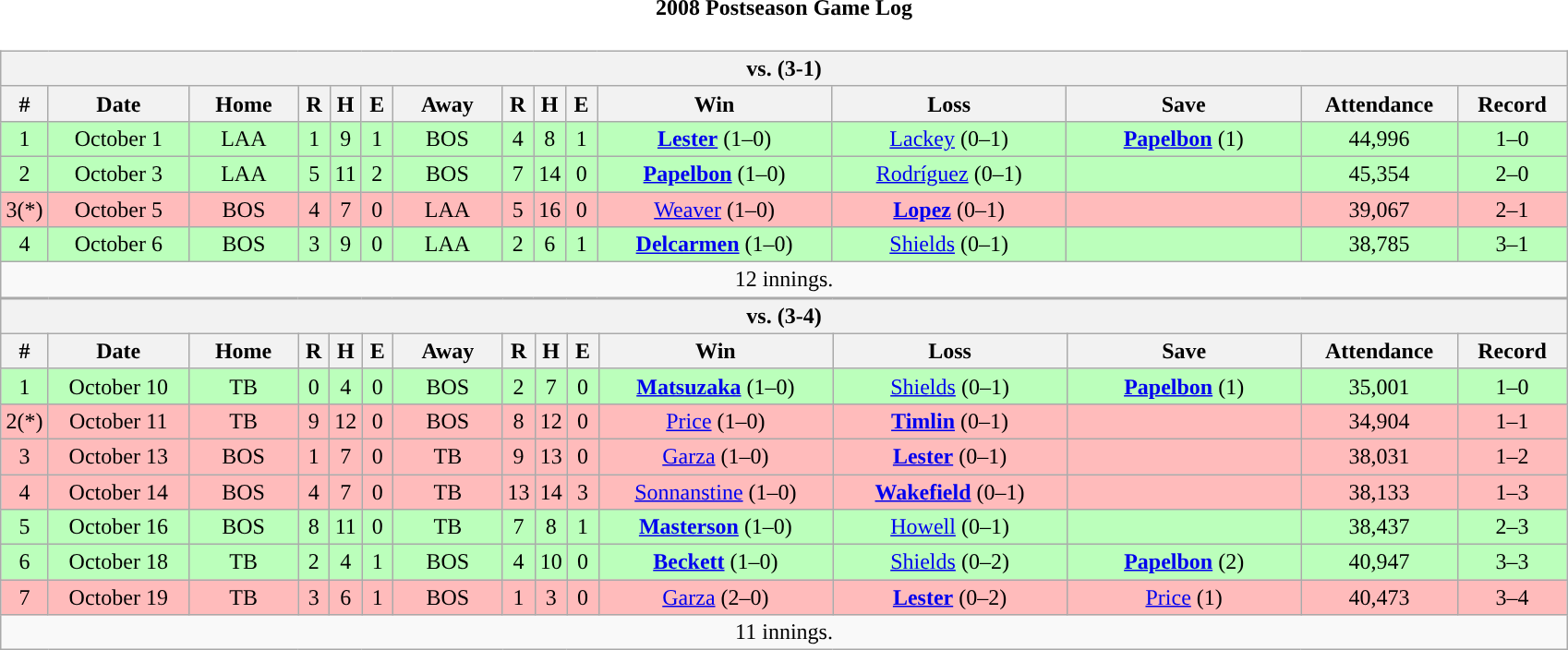<table class="toccolours collapsible" style="width:90%; clear:both; margin:1.5em auto; text-align:center;">
<tr>
<th colspan="2">2008 Postseason Game Log</th>
</tr>
<tr valign="top">
<td><br><table class="wikitable collapsible collapsed" style="width:100%; margin:0;">
<tr>
<th colspan=15><a href='#'></a> vs. <a href='#'></a> (3-1)</th>
</tr>
<tr>
<th style="width:3%;">#</th>
<th style="width:9%;">Date</th>
<th style="width:7%;">Home</th>
<th style="width:2%;">R</th>
<th style="width:2%;">H</th>
<th style="width:2%;">E</th>
<th style="width:7%;">Away</th>
<th style="width:2%;">R</th>
<th style="width:2%;">H</th>
<th style="width:2%;">E</th>
<th style="width:15%;">Win</th>
<th style="width:15%;">Loss</th>
<th style="width:15%;">Save</th>
<th style="width:10%;">Attendance</th>
<th style="width:7%;">Record</th>
</tr>
<tr style="text-align:center; background:#bfb;">
<td>1</td>
<td>October 1</td>
<td>LAA</td>
<td>1</td>
<td>9</td>
<td>1</td>
<td>BOS</td>
<td>4</td>
<td>8</td>
<td>1</td>
<td><strong><a href='#'>Lester</a></strong> (1–0)</td>
<td><a href='#'>Lackey</a> (0–1)</td>
<td><strong><a href='#'>Papelbon</a></strong> (1)</td>
<td>44,996</td>
<td>1–0</td>
</tr>
<tr style="text-align:center; background:#bfb;">
<td>2</td>
<td>October 3</td>
<td>LAA</td>
<td>5</td>
<td>11</td>
<td>2</td>
<td>BOS</td>
<td>7</td>
<td>14</td>
<td>0</td>
<td><strong><a href='#'>Papelbon</a></strong> (1–0)</td>
<td><a href='#'>Rodríguez</a> (0–1)</td>
<td></td>
<td>45,354</td>
<td>2–0</td>
</tr>
<tr style="text-align:center; background:#fbb;">
<td>3(*)</td>
<td>October 5</td>
<td>BOS</td>
<td>4</td>
<td>7</td>
<td>0</td>
<td>LAA</td>
<td>5</td>
<td>16</td>
<td>0</td>
<td><a href='#'>Weaver</a> (1–0)</td>
<td><strong><a href='#'>Lopez</a></strong> (0–1)</td>
<td></td>
<td>39,067</td>
<td>2–1</td>
</tr>
<tr style="text-align:center; background:#bfb;">
<td>4</td>
<td>October 6</td>
<td>BOS</td>
<td>3</td>
<td>9</td>
<td>0</td>
<td>LAA</td>
<td>2</td>
<td>6</td>
<td>1</td>
<td><strong><a href='#'>Delcarmen</a></strong> (1–0)</td>
<td><a href='#'>Shields</a> (0–1)</td>
<td></td>
<td>38,785</td>
<td>3–1</td>
</tr>
<tr>
<td colspan=15> 12 innings.</td>
</tr>
</table>
<table class="wikitable collapsible collapsed" style="width:100%; margin:0;">
<tr>
<th colspan=15><a href='#'></a> vs. <a href='#'></a> (3-4)</th>
</tr>
<tr>
<th style="width:3%;">#</th>
<th style="width:9%;">Date</th>
<th style="width:7%;">Home</th>
<th style="width:2%;">R</th>
<th style="width:2%;">H</th>
<th style="width:2%;">E</th>
<th style="width:7%;">Away</th>
<th style="width:2%;">R</th>
<th style="width:2%;">H</th>
<th style="width:2%;">E</th>
<th style="width:15%;">Win</th>
<th style="width:15%;">Loss</th>
<th style="width:15%;">Save</th>
<th style="width:10%;">Attendance</th>
<th style="width:7%;">Record</th>
</tr>
<tr style="text-align:center; background:#bfb;">
<td>1</td>
<td>October 10</td>
<td>TB</td>
<td>0</td>
<td>4</td>
<td>0</td>
<td>BOS</td>
<td>2</td>
<td>7</td>
<td>0</td>
<td><strong><a href='#'>Matsuzaka</a></strong> (1–0)</td>
<td><a href='#'>Shields</a> (0–1)</td>
<td><strong><a href='#'>Papelbon</a></strong> (1)</td>
<td>35,001</td>
<td>1–0</td>
</tr>
<tr style="text-align:center; background:#fbb;">
<td>2(*)</td>
<td>October 11</td>
<td>TB</td>
<td>9</td>
<td>12</td>
<td>0</td>
<td>BOS</td>
<td>8</td>
<td>12</td>
<td>0</td>
<td><a href='#'>Price</a> (1–0)</td>
<td><strong><a href='#'>Timlin</a></strong> (0–1)</td>
<td></td>
<td>34,904</td>
<td>1–1</td>
</tr>
<tr style="text-align:center; background:#fbb;">
<td>3</td>
<td>October 13</td>
<td>BOS</td>
<td>1</td>
<td>7</td>
<td>0</td>
<td>TB</td>
<td>9</td>
<td>13</td>
<td>0</td>
<td><a href='#'>Garza</a> (1–0)</td>
<td><strong><a href='#'>Lester</a></strong> (0–1)</td>
<td></td>
<td>38,031</td>
<td>1–2</td>
</tr>
<tr style="text-align:center; background:#fbb;">
<td>4</td>
<td>October 14</td>
<td>BOS</td>
<td>4</td>
<td>7</td>
<td>0</td>
<td>TB</td>
<td>13</td>
<td>14</td>
<td>3</td>
<td><a href='#'>Sonnanstine</a> (1–0)</td>
<td><strong><a href='#'>Wakefield</a></strong> (0–1)</td>
<td></td>
<td>38,133</td>
<td>1–3</td>
</tr>
<tr style="text-align:center; background:#bfb;">
<td>5</td>
<td>October 16</td>
<td>BOS</td>
<td>8</td>
<td>11</td>
<td>0</td>
<td>TB</td>
<td>7</td>
<td>8</td>
<td>1</td>
<td><strong><a href='#'>Masterson</a></strong> (1–0)</td>
<td><a href='#'>Howell</a> (0–1)</td>
<td></td>
<td>38,437</td>
<td>2–3</td>
</tr>
<tr style="text-align:center; background:#bfb;">
<td>6</td>
<td>October 18</td>
<td>TB</td>
<td>2</td>
<td>4</td>
<td>1</td>
<td>BOS</td>
<td>4</td>
<td>10</td>
<td>0</td>
<td><strong><a href='#'>Beckett</a></strong> (1–0)</td>
<td><a href='#'>Shields</a> (0–2)</td>
<td><strong><a href='#'>Papelbon</a></strong> (2)</td>
<td>40,947</td>
<td>3–3</td>
</tr>
<tr style="text-align:center; background:#fbb;">
<td>7</td>
<td>October 19</td>
<td>TB</td>
<td>3</td>
<td>6</td>
<td>1</td>
<td>BOS</td>
<td>1</td>
<td>3</td>
<td>0</td>
<td><a href='#'>Garza</a> (2–0)</td>
<td><strong><a href='#'>Lester</a></strong> (0–2)</td>
<td><a href='#'>Price</a> (1)</td>
<td>40,473</td>
<td>3–4</td>
</tr>
<tr>
<td colspan=15> 11 innings.</td>
</tr>
</table>
</td>
</tr>
</table>
